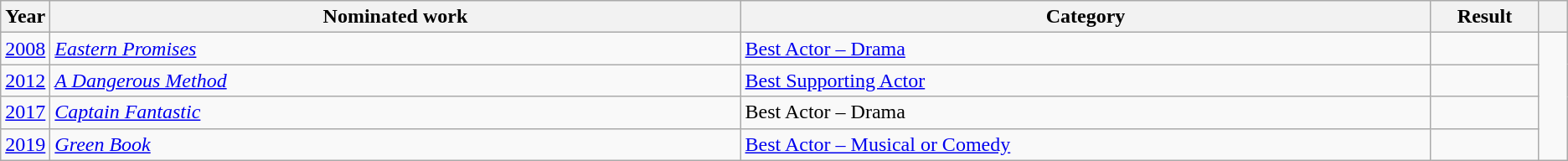<table class="wikitable sortable">
<tr>
<th scope="col" style="width:1em;">Year</th>
<th scope="col" style="width:35em;">Nominated work</th>
<th scope="col" style="width:35em;">Category</th>
<th scope="col" style="width:5em;">Result</th>
<th scope="col" style="width:1em;" class="unsortable"></th>
</tr>
<tr>
<td><a href='#'>2008</a></td>
<td><em><a href='#'>Eastern Promises</a></em></td>
<td><a href='#'>Best Actor – Drama</a></td>
<td></td>
<td rowspan="4" style="text-align:center;"></td>
</tr>
<tr>
<td><a href='#'>2012</a></td>
<td><em><a href='#'>A Dangerous Method</a></em></td>
<td><a href='#'>Best Supporting Actor</a></td>
<td></td>
</tr>
<tr>
<td><a href='#'>2017</a></td>
<td><em><a href='#'>Captain Fantastic</a></em></td>
<td>Best Actor – Drama</td>
<td></td>
</tr>
<tr>
<td><a href='#'>2019</a></td>
<td><em><a href='#'>Green Book</a></em></td>
<td><a href='#'>Best Actor – Musical or Comedy</a></td>
<td></td>
</tr>
</table>
